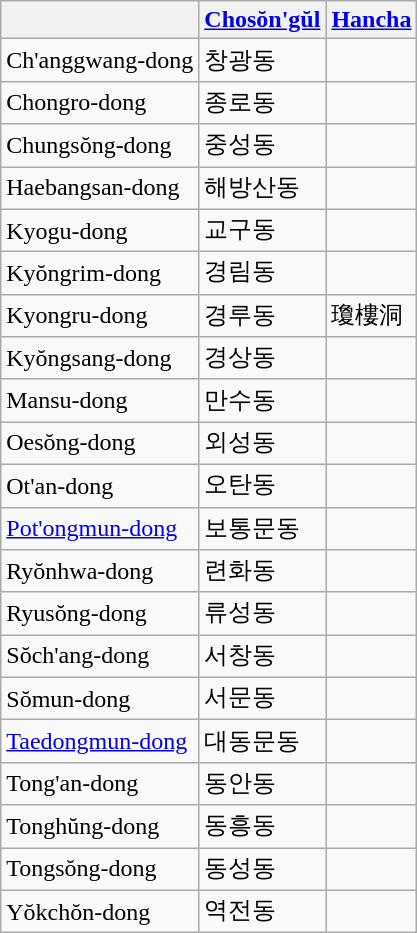<table class="wikitable">
<tr>
<th></th>
<th><a href='#'>Chosŏn'gŭl</a></th>
<th><a href='#'>Hancha</a></th>
</tr>
<tr>
<td>Ch'anggwang-dong</td>
<td>창광동</td>
<td></td>
</tr>
<tr>
<td>Chongro-dong</td>
<td>종로동</td>
<td></td>
</tr>
<tr>
<td>Chungsŏng-dong</td>
<td>중성동</td>
<td></td>
</tr>
<tr>
<td>Haebangsan-dong</td>
<td>해방산동</td>
<td></td>
</tr>
<tr>
<td>Kyogu-dong</td>
<td>교구동</td>
<td></td>
</tr>
<tr>
<td>Kyŏngrim-dong</td>
<td>경림동</td>
<td></td>
</tr>
<tr>
<td>Kyongru-dong</td>
<td>경루동</td>
<td>瓊樓洞</td>
</tr>
<tr>
<td>Kyŏngsang-dong</td>
<td>경상동</td>
<td></td>
</tr>
<tr>
<td>Mansu-dong</td>
<td>만수동</td>
<td></td>
</tr>
<tr>
<td>Oesŏng-dong</td>
<td>외성동</td>
<td></td>
</tr>
<tr>
<td>Ot'an-dong</td>
<td>오탄동</td>
<td></td>
</tr>
<tr>
<td><a href='#'>Pot'ongmun-dong</a></td>
<td>보통문동</td>
<td></td>
</tr>
<tr>
<td>Ryŏnhwa-dong</td>
<td>련화동</td>
<td></td>
</tr>
<tr>
<td>Ryusŏng-dong</td>
<td>류성동</td>
<td></td>
</tr>
<tr>
<td>Sŏch'ang-dong</td>
<td>서창동</td>
<td></td>
</tr>
<tr>
<td>Sŏmun-dong</td>
<td>서문동</td>
<td></td>
</tr>
<tr>
<td><a href='#'>Taedongmun-dong</a></td>
<td>대동문동</td>
<td></td>
</tr>
<tr>
<td>Tong'an-dong</td>
<td>동안동</td>
<td></td>
</tr>
<tr>
<td>Tonghŭng-dong</td>
<td>동흥동</td>
<td></td>
</tr>
<tr>
<td>Tongsŏng-dong</td>
<td>동성동</td>
<td></td>
</tr>
<tr>
<td>Yŏkchŏn-dong</td>
<td>역전동</td>
<td></td>
</tr>
</table>
